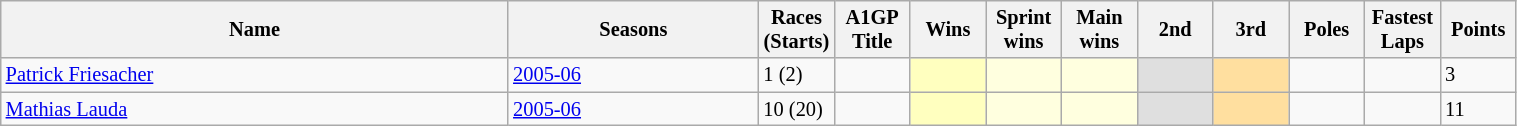<table class="wikitable sortable" style="font-size: 85%" width="80%">
<tr>
<th>Name</th>
<th>Seasons</th>
<th width="5%">Races<br>(Starts)</th>
<th width="5%">A1GP Title</th>
<th width="5%">Wins</th>
<th width="5%">Sprint<br>wins</th>
<th width="5%">Main<br>wins</th>
<th width="5%">2nd</th>
<th width="5%">3rd</th>
<th width="5%">Poles</th>
<th width="5%">Fastest<br>Laps</th>
<th width="5%">Points</th>
</tr>
<tr>
<td><a href='#'>Patrick Friesacher</a></td>
<td><a href='#'>2005-06</a></td>
<td>1 (2)</td>
<td></td>
<td style="background:#FFFFBF;"></td>
<td style="background:#FFFFDF;"></td>
<td style="background:#FFFFDF;"></td>
<td style="background:#DFDFDF;"></td>
<td style="background:#FFDF9F;"></td>
<td></td>
<td></td>
<td>3</td>
</tr>
<tr>
<td><a href='#'>Mathias Lauda</a></td>
<td><a href='#'>2005-06</a></td>
<td>10 (20)</td>
<td></td>
<td style="background:#FFFFBF;"></td>
<td style="background:#FFFFDF;"></td>
<td style="background:#FFFFDF;"></td>
<td style="background:#DFDFDF;"></td>
<td style="background:#FFDF9F;"></td>
<td></td>
<td></td>
<td>11</td>
</tr>
</table>
